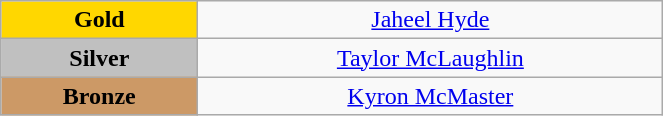<table class="wikitable" style=" text-align:center; " width="35%">
<tr>
<td style="background:gold"><strong>Gold</strong></td>
<td><a href='#'>Jaheel Hyde</a> <br><small></small></td>
</tr>
<tr>
<td style="background:silver"><strong>Silver</strong></td>
<td><a href='#'>Taylor McLaughlin</a><br><small> </small></td>
</tr>
<tr>
<td style="background:#cc9966"><strong>Bronze</strong></td>
<td><a href='#'>Kyron McMaster</a> <br><small></small></td>
</tr>
</table>
